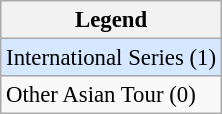<table class="wikitable" style="font-size:95%;">
<tr>
<th>Legend</th>
</tr>
<tr style="background:#D6E8FF;">
<td>International Series (1)</td>
</tr>
<tr>
<td>Other Asian Tour (0)</td>
</tr>
</table>
